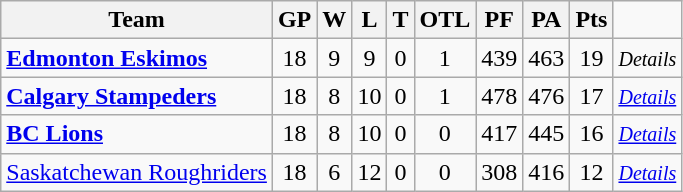<table class="wikitable">
<tr>
<th>Team</th>
<th>GP</th>
<th>W</th>
<th>L</th>
<th>T</th>
<th>OTL</th>
<th>PF</th>
<th>PA</th>
<th>Pts</th>
</tr>
<tr align="center">
<td align="left"><strong><a href='#'>Edmonton Eskimos</a></strong></td>
<td>18</td>
<td>9</td>
<td>9</td>
<td>0</td>
<td>1</td>
<td>439</td>
<td>463</td>
<td>19</td>
<td><small><em>Details</em></small></td>
</tr>
<tr align="center">
<td align="left"><strong><a href='#'>Calgary Stampeders</a></strong></td>
<td>18</td>
<td>8</td>
<td>10</td>
<td>0</td>
<td>1</td>
<td>478</td>
<td>476</td>
<td>17</td>
<td><small><em><a href='#'>Details</a></em></small></td>
</tr>
<tr align="center">
<td align="left"><strong><a href='#'>BC Lions</a></strong></td>
<td>18</td>
<td>8</td>
<td>10</td>
<td>0</td>
<td>0</td>
<td>417</td>
<td>445</td>
<td>16</td>
<td><small><em><a href='#'>Details</a></em></small></td>
</tr>
<tr align="center">
<td align="left"><a href='#'>Saskatchewan Roughriders</a></td>
<td>18</td>
<td>6</td>
<td>12</td>
<td>0</td>
<td>0</td>
<td>308</td>
<td>416</td>
<td>12</td>
<td><small><em><a href='#'>Details</a></em></small></td>
</tr>
</table>
